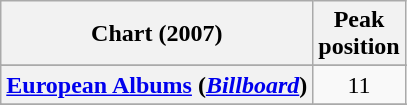<table class="wikitable sortable plainrowheaders" style="text-align:center">
<tr>
<th scope="col">Chart (2007)</th>
<th scope="col">Peak<br>position</th>
</tr>
<tr>
</tr>
<tr>
<th scope="row"><a href='#'>European Albums</a> (<em><a href='#'>Billboard</a></em>)</th>
<td>11</td>
</tr>
<tr>
</tr>
<tr>
</tr>
</table>
